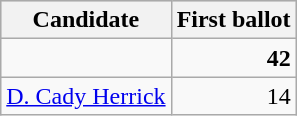<table class=wikitable>
<tr bgcolor=lightgrey>
<th>Candidate</th>
<th>First ballot</th>
</tr>
<tr>
<td nowrap></td>
<td align=right><strong>42</strong></td>
</tr>
<tr>
<td><a href='#'>D. Cady Herrick</a></td>
<td align=right>14</td>
</tr>
</table>
